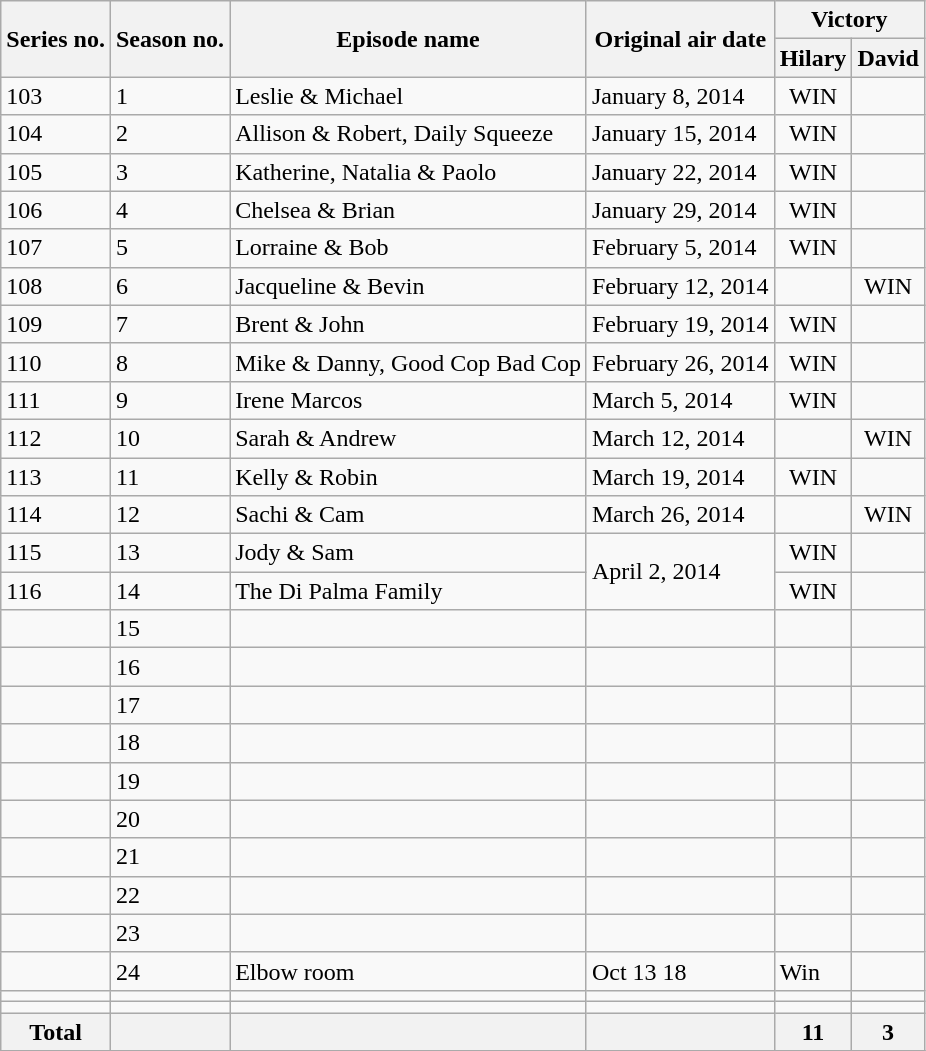<table class="wikitable">
<tr>
<th rowspan=2>Series no.</th>
<th rowspan=2>Season no.</th>
<th rowspan=2>Episode name</th>
<th rowspan=2>Original air date</th>
<th colspan=2>Victory</th>
</tr>
<tr>
<th>Hilary</th>
<th>David</th>
</tr>
<tr>
<td>103</td>
<td>1</td>
<td>Leslie & Michael</td>
<td>January 8, 2014</td>
<td align=center>WIN</td>
<td align=center></td>
</tr>
<tr>
<td>104</td>
<td>2</td>
<td>Allison & Robert, Daily Squeeze</td>
<td>January 15, 2014</td>
<td align=center>WIN</td>
<td align=center></td>
</tr>
<tr>
<td>105</td>
<td>3</td>
<td>Katherine, Natalia & Paolo</td>
<td>January 22, 2014</td>
<td align=center>WIN</td>
<td align=center></td>
</tr>
<tr>
<td>106</td>
<td>4</td>
<td>Chelsea & Brian</td>
<td>January 29, 2014</td>
<td align=center>WIN</td>
<td align=center></td>
</tr>
<tr>
<td>107</td>
<td>5</td>
<td>Lorraine & Bob</td>
<td>February 5, 2014</td>
<td align=center>WIN</td>
<td align=center></td>
</tr>
<tr>
<td>108</td>
<td>6</td>
<td>Jacqueline & Bevin</td>
<td>February 12, 2014</td>
<td align=center></td>
<td align=center>WIN</td>
</tr>
<tr>
<td>109</td>
<td>7</td>
<td>Brent & John</td>
<td>February 19, 2014</td>
<td align=center>WIN</td>
<td align="center"></td>
</tr>
<tr>
<td>110</td>
<td>8</td>
<td>Mike & Danny, Good Cop Bad Cop</td>
<td>February 26, 2014</td>
<td align=center>WIN</td>
<td align=center></td>
</tr>
<tr>
<td>111</td>
<td>9</td>
<td>Irene Marcos</td>
<td>March 5, 2014</td>
<td align=center>WIN</td>
<td align=center></td>
</tr>
<tr>
<td>112</td>
<td>10</td>
<td>Sarah & Andrew</td>
<td>March 12, 2014</td>
<td align=center></td>
<td align=center>WIN</td>
</tr>
<tr>
<td>113</td>
<td>11</td>
<td>Kelly & Robin</td>
<td>March 19, 2014</td>
<td align=center>WIN</td>
<td align=center></td>
</tr>
<tr>
<td>114</td>
<td>12</td>
<td>Sachi & Cam</td>
<td>March 26, 2014</td>
<td align=center></td>
<td align=center>WIN</td>
</tr>
<tr>
<td>115</td>
<td>13</td>
<td>Jody & Sam</td>
<td rowspan="2">April 2, 2014</td>
<td align=center>WIN</td>
<td align=center></td>
</tr>
<tr>
<td>116</td>
<td>14</td>
<td>The Di Palma Family</td>
<td align="center">WIN</td>
<td align=center></td>
</tr>
<tr>
<td></td>
<td>15</td>
<td></td>
<td></td>
<td></td>
<td></td>
</tr>
<tr>
<td></td>
<td>16</td>
<td></td>
<td></td>
<td></td>
<td></td>
</tr>
<tr>
<td></td>
<td>17</td>
<td></td>
<td></td>
<td></td>
<td></td>
</tr>
<tr>
<td></td>
<td>18</td>
<td></td>
<td></td>
<td></td>
<td></td>
</tr>
<tr>
<td></td>
<td>19</td>
<td></td>
<td></td>
<td></td>
<td></td>
</tr>
<tr>
<td></td>
<td>20</td>
<td></td>
<td></td>
<td></td>
<td></td>
</tr>
<tr>
<td></td>
<td>21</td>
<td></td>
<td></td>
<td></td>
<td></td>
</tr>
<tr>
<td></td>
<td>22</td>
<td></td>
<td></td>
<td></td>
<td></td>
</tr>
<tr>
<td></td>
<td>23</td>
<td></td>
<td></td>
<td></td>
<td></td>
</tr>
<tr>
<td></td>
<td>24</td>
<td>Elbow room</td>
<td>Oct 13 18</td>
<td>Win</td>
<td></td>
</tr>
<tr>
<td></td>
<td></td>
<td></td>
<td></td>
<td></td>
<td></td>
</tr>
<tr>
<td></td>
<td></td>
<td></td>
<td></td>
<td></td>
<td></td>
</tr>
<tr>
<th>Total</th>
<th></th>
<th></th>
<th></th>
<th>11</th>
<th>3</th>
</tr>
<tr>
</tr>
</table>
